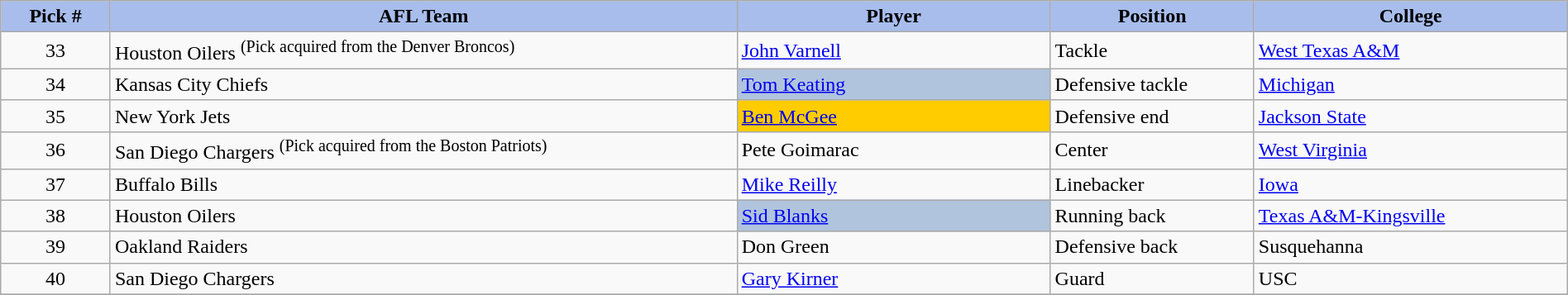<table class="wikitable sortable sortable" style="width: 100%">
<tr>
<th style="background:#A8BDEC;" width=7%>Pick #</th>
<th width=40% style="background:#A8BDEC;">AFL Team</th>
<th width=20% style="background:#A8BDEC;">Player</th>
<th width=13% style="background:#A8BDEC;">Position</th>
<th style="background:#A8BDEC;">College</th>
</tr>
<tr>
<td align=center>33</td>
<td>Houston Oilers <sup>(Pick acquired from the Denver Broncos)</sup></td>
<td><a href='#'>John Varnell</a></td>
<td>Tackle</td>
<td><a href='#'>West Texas A&M</a></td>
</tr>
<tr>
<td align=center>34</td>
<td>Kansas City Chiefs</td>
<td bgcolor=lightsteelblue><a href='#'>Tom Keating</a></td>
<td>Defensive tackle</td>
<td><a href='#'>Michigan</a></td>
</tr>
<tr>
<td align=center>35</td>
<td>New York Jets</td>
<td bgcolor="#FFCC00"><a href='#'>Ben McGee</a></td>
<td>Defensive end</td>
<td><a href='#'>Jackson State</a></td>
</tr>
<tr>
<td align=center>36</td>
<td>San Diego Chargers <sup>(Pick acquired from the Boston Patriots)</sup></td>
<td>Pete Goimarac</td>
<td>Center</td>
<td><a href='#'>West Virginia</a></td>
</tr>
<tr>
<td align=center>37</td>
<td>Buffalo Bills</td>
<td><a href='#'>Mike Reilly</a></td>
<td>Linebacker</td>
<td><a href='#'>Iowa</a></td>
</tr>
<tr>
<td align=center>38</td>
<td>Houston Oilers</td>
<td bgcolor=lightsteelblue><a href='#'>Sid Blanks</a></td>
<td>Running back</td>
<td><a href='#'>Texas A&M-Kingsville</a></td>
</tr>
<tr>
<td align=center>39</td>
<td>Oakland Raiders</td>
<td>Don Green</td>
<td>Defensive back</td>
<td>Susquehanna</td>
</tr>
<tr>
<td align=center>40</td>
<td>San Diego Chargers</td>
<td><a href='#'>Gary Kirner</a></td>
<td>Guard</td>
<td>USC</td>
</tr>
<tr>
</tr>
</table>
